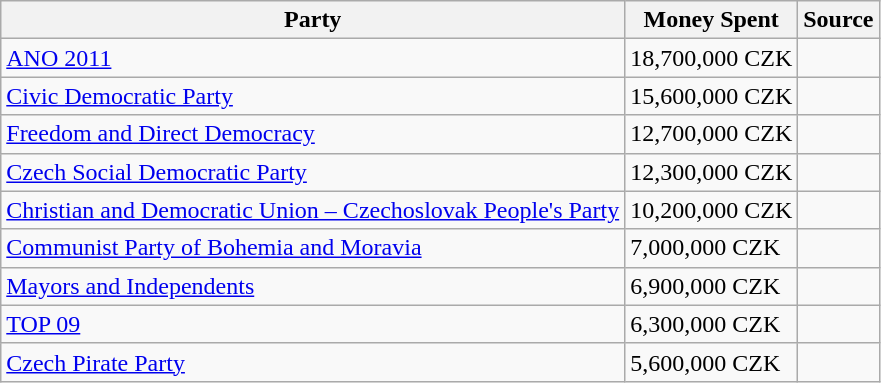<table class="wikitable">
<tr>
<th>Party</th>
<th>Money Spent</th>
<th>Source</th>
</tr>
<tr>
<td><a href='#'>ANO 2011</a></td>
<td>18,700,000 CZK</td>
<td></td>
</tr>
<tr>
<td><a href='#'>Civic Democratic Party</a></td>
<td>15,600,000 CZK</td>
<td></td>
</tr>
<tr>
<td><a href='#'>Freedom and Direct Democracy</a></td>
<td>12,700,000 CZK</td>
<td></td>
</tr>
<tr>
<td><a href='#'>Czech Social Democratic Party</a></td>
<td>12,300,000 CZK</td>
<td></td>
</tr>
<tr>
<td><a href='#'>Christian and Democratic Union – Czechoslovak People's Party</a></td>
<td>10,200,000 CZK</td>
<td></td>
</tr>
<tr>
<td><a href='#'>Communist Party of Bohemia and Moravia</a></td>
<td>7,000,000 CZK</td>
<td></td>
</tr>
<tr>
<td><a href='#'>Mayors and Independents</a></td>
<td>6,900,000 CZK</td>
<td></td>
</tr>
<tr>
<td><a href='#'>TOP 09</a></td>
<td>6,300,000 CZK</td>
<td></td>
</tr>
<tr>
<td><a href='#'>Czech Pirate Party</a></td>
<td>5,600,000 CZK</td>
<td></td>
</tr>
</table>
